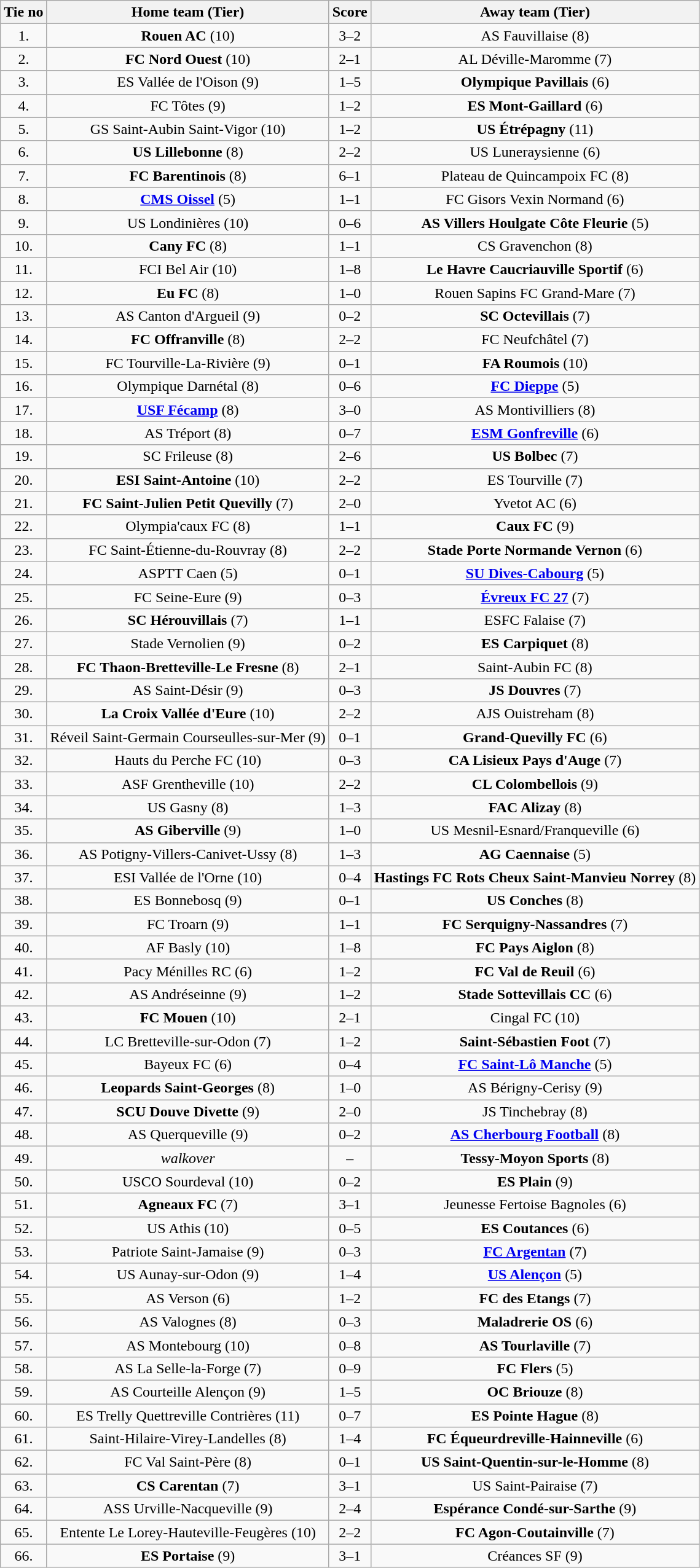<table class="wikitable" style="text-align: center">
<tr>
<th>Tie no</th>
<th>Home team (Tier)</th>
<th>Score</th>
<th>Away team (Tier)</th>
</tr>
<tr>
<td>1.</td>
<td><strong>Rouen AC</strong> (10)</td>
<td>3–2</td>
<td>AS Fauvillaise (8)</td>
</tr>
<tr>
<td>2.</td>
<td><strong>FC Nord Ouest</strong> (10)</td>
<td>2–1</td>
<td>AL Déville-Maromme (7)</td>
</tr>
<tr>
<td>3.</td>
<td>ES Vallée de l'Oison (9)</td>
<td>1–5</td>
<td><strong>Olympique Pavillais</strong> (6)</td>
</tr>
<tr>
<td>4.</td>
<td>FC Tôtes (9)</td>
<td>1–2</td>
<td><strong>ES Mont-Gaillard</strong> (6)</td>
</tr>
<tr>
<td>5.</td>
<td>GS Saint-Aubin Saint-Vigor (10)</td>
<td>1–2</td>
<td><strong>US Étrépagny</strong> (11)</td>
</tr>
<tr>
<td>6.</td>
<td><strong>US Lillebonne</strong> (8)</td>
<td>2–2 </td>
<td>US Luneraysienne (6)</td>
</tr>
<tr>
<td>7.</td>
<td><strong>FC Barentinois</strong> (8)</td>
<td>6–1</td>
<td>Plateau de Quincampoix FC (8)</td>
</tr>
<tr>
<td>8.</td>
<td><strong><a href='#'>CMS Oissel</a></strong> (5)</td>
<td>1–1 </td>
<td>FC Gisors Vexin Normand (6)</td>
</tr>
<tr>
<td>9.</td>
<td>US Londinières (10)</td>
<td>0–6</td>
<td><strong>AS Villers Houlgate Côte Fleurie</strong> (5)</td>
</tr>
<tr>
<td>10.</td>
<td><strong>Cany FC</strong> (8)</td>
<td>1–1 </td>
<td>CS Gravenchon (8)</td>
</tr>
<tr>
<td>11.</td>
<td>FCI Bel Air (10)</td>
<td>1–8</td>
<td><strong>Le Havre Caucriauville Sportif</strong> (6)</td>
</tr>
<tr>
<td>12.</td>
<td><strong>Eu FC</strong> (8)</td>
<td>1–0</td>
<td>Rouen Sapins FC Grand-Mare (7)</td>
</tr>
<tr>
<td>13.</td>
<td>AS Canton d'Argueil (9)</td>
<td>0–2</td>
<td><strong>SC Octevillais</strong> (7)</td>
</tr>
<tr>
<td>14.</td>
<td><strong>FC Offranville</strong> (8)</td>
<td>2–2 </td>
<td>FC Neufchâtel (7)</td>
</tr>
<tr>
<td>15.</td>
<td>FC Tourville-La-Rivière (9)</td>
<td>0–1</td>
<td><strong>FA Roumois</strong> (10)</td>
</tr>
<tr>
<td>16.</td>
<td>Olympique Darnétal (8)</td>
<td>0–6</td>
<td><strong><a href='#'>FC Dieppe</a></strong> (5)</td>
</tr>
<tr>
<td>17.</td>
<td><strong><a href='#'>USF Fécamp</a></strong> (8)</td>
<td>3–0</td>
<td>AS Montivilliers (8)</td>
</tr>
<tr>
<td>18.</td>
<td>AS Tréport (8)</td>
<td>0–7</td>
<td><strong><a href='#'>ESM Gonfreville</a></strong> (6)</td>
</tr>
<tr>
<td>19.</td>
<td>SC Frileuse (8)</td>
<td>2–6</td>
<td><strong>US Bolbec</strong> (7)</td>
</tr>
<tr>
<td>20.</td>
<td><strong>ESI Saint-Antoine</strong> (10)</td>
<td>2–2 </td>
<td>ES Tourville (7)</td>
</tr>
<tr>
<td>21.</td>
<td><strong>FC Saint-Julien Petit Quevilly</strong> (7)</td>
<td>2–0</td>
<td>Yvetot AC (6)</td>
</tr>
<tr>
<td>22.</td>
<td>Olympia'caux FC (8)</td>
<td>1–1 </td>
<td><strong>Caux FC</strong> (9)</td>
</tr>
<tr>
<td>23.</td>
<td>FC Saint-Étienne-du-Rouvray (8)</td>
<td>2–2 </td>
<td><strong>Stade Porte Normande Vernon</strong> (6)</td>
</tr>
<tr>
<td>24.</td>
<td>ASPTT Caen (5)</td>
<td>0–1</td>
<td><strong><a href='#'>SU Dives-Cabourg</a></strong> (5)</td>
</tr>
<tr>
<td>25.</td>
<td>FC Seine-Eure (9)</td>
<td>0–3</td>
<td><strong><a href='#'>Évreux FC 27</a></strong> (7)</td>
</tr>
<tr>
<td>26.</td>
<td><strong>SC Hérouvillais</strong> (7)</td>
<td>1–1 </td>
<td>ESFC Falaise (7)</td>
</tr>
<tr>
<td>27.</td>
<td>Stade Vernolien (9)</td>
<td>0–2</td>
<td><strong>ES Carpiquet</strong> (8)</td>
</tr>
<tr>
<td>28.</td>
<td><strong>FC Thaon-Bretteville-Le Fresne</strong> (8)</td>
<td>2–1</td>
<td>Saint-Aubin FC (8)</td>
</tr>
<tr>
<td>29.</td>
<td>AS Saint-Désir (9)</td>
<td>0–3</td>
<td><strong>JS Douvres</strong> (7)</td>
</tr>
<tr>
<td>30.</td>
<td><strong>La Croix Vallée d'Eure</strong> (10)</td>
<td>2–2 </td>
<td>AJS Ouistreham (8)</td>
</tr>
<tr>
<td>31.</td>
<td>Réveil Saint-Germain Courseulles-sur-Mer (9)</td>
<td>0–1</td>
<td><strong>Grand-Quevilly FC</strong> (6)</td>
</tr>
<tr>
<td>32.</td>
<td>Hauts du Perche FC (10)</td>
<td>0–3</td>
<td><strong>CA Lisieux Pays d'Auge</strong> (7)</td>
</tr>
<tr>
<td>33.</td>
<td>ASF Grentheville (10)</td>
<td>2–2 </td>
<td><strong>CL Colombellois</strong> (9)</td>
</tr>
<tr>
<td>34.</td>
<td>US Gasny (8)</td>
<td>1–3</td>
<td><strong>FAC Alizay</strong> (8)</td>
</tr>
<tr>
<td>35.</td>
<td><strong>AS Giberville</strong> (9)</td>
<td>1–0</td>
<td>US Mesnil-Esnard/Franqueville (6)</td>
</tr>
<tr>
<td>36.</td>
<td>AS Potigny-Villers-Canivet-Ussy (8)</td>
<td>1–3</td>
<td><strong>AG Caennaise</strong> (5)</td>
</tr>
<tr>
<td>37.</td>
<td>ESI Vallée de l'Orne (10)</td>
<td>0–4</td>
<td><strong>Hastings FC Rots Cheux Saint-Manvieu Norrey</strong> (8)</td>
</tr>
<tr>
<td>38.</td>
<td>ES Bonnebosq (9)</td>
<td>0–1</td>
<td><strong>US Conches</strong> (8)</td>
</tr>
<tr>
<td>39.</td>
<td>FC Troarn (9)</td>
<td>1–1 </td>
<td><strong>FC Serquigny-Nassandres</strong> (7)</td>
</tr>
<tr>
<td>40.</td>
<td>AF Basly (10)</td>
<td>1–8</td>
<td><strong>FC Pays Aiglon</strong> (8)</td>
</tr>
<tr>
<td>41.</td>
<td>Pacy Ménilles RC (6)</td>
<td>1–2</td>
<td><strong>FC Val de Reuil</strong> (6)</td>
</tr>
<tr>
<td>42.</td>
<td>AS Andréseinne (9)</td>
<td>1–2</td>
<td><strong>Stade Sottevillais CC</strong> (6)</td>
</tr>
<tr>
<td>43.</td>
<td><strong>FC Mouen</strong> (10)</td>
<td>2–1</td>
<td>Cingal FC (10)</td>
</tr>
<tr>
<td>44.</td>
<td>LC Bretteville-sur-Odon (7)</td>
<td>1–2</td>
<td><strong>Saint-Sébastien Foot</strong> (7)</td>
</tr>
<tr>
<td>45.</td>
<td>Bayeux FC (6)</td>
<td>0–4</td>
<td><strong><a href='#'>FC Saint-Lô Manche</a></strong> (5)</td>
</tr>
<tr>
<td>46.</td>
<td><strong>Leopards Saint-Georges</strong> (8)</td>
<td>1–0</td>
<td>AS Bérigny-Cerisy (9)</td>
</tr>
<tr>
<td>47.</td>
<td><strong>SCU Douve Divette</strong> (9)</td>
<td>2–0</td>
<td>JS Tinchebray (8)</td>
</tr>
<tr>
<td>48.</td>
<td>AS Querqueville (9)</td>
<td>0–2</td>
<td><strong><a href='#'>AS Cherbourg Football</a></strong> (8)</td>
</tr>
<tr>
<td>49.</td>
<td><em>walkover</em></td>
<td>–</td>
<td><strong>Tessy-Moyon Sports</strong> (8)</td>
</tr>
<tr>
<td>50.</td>
<td>USCO Sourdeval (10)</td>
<td>0–2</td>
<td><strong>ES Plain</strong> (9)</td>
</tr>
<tr>
<td>51.</td>
<td><strong>Agneaux FC</strong> (7)</td>
<td>3–1</td>
<td>Jeunesse Fertoise Bagnoles (6)</td>
</tr>
<tr>
<td>52.</td>
<td>US Athis (10)</td>
<td>0–5</td>
<td><strong>ES Coutances</strong> (6)</td>
</tr>
<tr>
<td>53.</td>
<td>Patriote Saint-Jamaise (9)</td>
<td>0–3</td>
<td><strong><a href='#'>FC Argentan</a></strong> (7)</td>
</tr>
<tr>
<td>54.</td>
<td>US Aunay-sur-Odon (9)</td>
<td>1–4</td>
<td><strong><a href='#'>US Alençon</a></strong> (5)</td>
</tr>
<tr>
<td>55.</td>
<td>AS Verson (6)</td>
<td>1–2</td>
<td><strong>FC des Etangs</strong> (7)</td>
</tr>
<tr>
<td>56.</td>
<td>AS Valognes (8)</td>
<td>0–3</td>
<td><strong>Maladrerie OS</strong> (6)</td>
</tr>
<tr>
<td>57.</td>
<td>AS Montebourg (10)</td>
<td>0–8</td>
<td><strong>AS Tourlaville</strong> (7)</td>
</tr>
<tr>
<td>58.</td>
<td>AS La Selle-la-Forge (7)</td>
<td>0–9</td>
<td><strong>FC Flers</strong> (5)</td>
</tr>
<tr>
<td>59.</td>
<td>AS Courteille Alençon (9)</td>
<td>1–5</td>
<td><strong>OC Briouze</strong> (8)</td>
</tr>
<tr>
<td>60.</td>
<td>ES Trelly Quettreville Contrières (11)</td>
<td>0–7</td>
<td><strong>ES Pointe Hague</strong> (8)</td>
</tr>
<tr>
<td>61.</td>
<td>Saint-Hilaire-Virey-Landelles (8)</td>
<td>1–4</td>
<td><strong>FC Équeurdreville-Hainneville</strong> (6)</td>
</tr>
<tr>
<td>62.</td>
<td>FC Val Saint-Père (8)</td>
<td>0–1</td>
<td><strong>US Saint-Quentin-sur-le-Homme</strong> (8)</td>
</tr>
<tr>
<td>63.</td>
<td><strong>CS Carentan</strong> (7)</td>
<td>3–1</td>
<td>US Saint-Pairaise (7)</td>
</tr>
<tr>
<td>64.</td>
<td>ASS Urville-Nacqueville (9)</td>
<td>2–4</td>
<td><strong>Espérance Condé-sur-Sarthe</strong> (9)</td>
</tr>
<tr>
<td>65.</td>
<td>Entente Le Lorey-Hauteville-Feugères (10)</td>
<td>2–2 </td>
<td><strong>FC Agon-Coutainville</strong> (7)</td>
</tr>
<tr>
<td>66.</td>
<td><strong>ES Portaise</strong> (9)</td>
<td>3–1</td>
<td>Créances SF (9)</td>
</tr>
</table>
